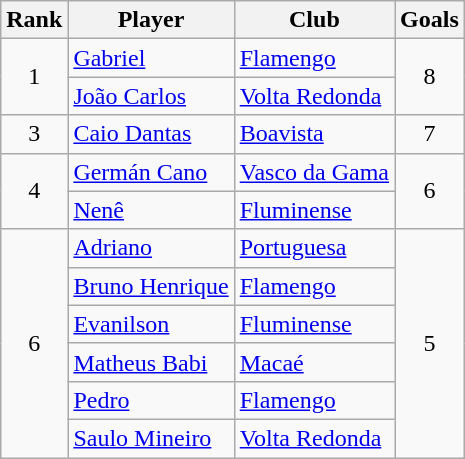<table class="wikitable sortable" style="text-align:center">
<tr>
<th>Rank</th>
<th>Player</th>
<th>Club</th>
<th>Goals</th>
</tr>
<tr>
<td rowspan=2>1</td>
<td align=left> <a href='#'>Gabriel</a></td>
<td align=left><a href='#'>Flamengo</a></td>
<td rowspan=2>8</td>
</tr>
<tr>
<td align=left> <a href='#'>João Carlos</a></td>
<td align=left><a href='#'>Volta Redonda</a></td>
</tr>
<tr>
<td>3</td>
<td align=left> <a href='#'>Caio Dantas</a></td>
<td align=left><a href='#'>Boavista</a></td>
<td>7</td>
</tr>
<tr>
<td rowspan=2>4</td>
<td align=left> <a href='#'>Germán Cano</a></td>
<td align=left><a href='#'>Vasco da Gama</a></td>
<td rowspan=2>6</td>
</tr>
<tr>
<td align=left> <a href='#'>Nenê</a></td>
<td align=left><a href='#'>Fluminense</a></td>
</tr>
<tr>
<td rowspan=6>6</td>
<td align=left> <a href='#'>Adriano</a></td>
<td align=left><a href='#'>Portuguesa</a></td>
<td rowspan=6>5</td>
</tr>
<tr>
<td align=left> <a href='#'>Bruno Henrique</a></td>
<td align=left><a href='#'>Flamengo</a></td>
</tr>
<tr>
<td align=left> <a href='#'>Evanilson</a></td>
<td align=left><a href='#'>Fluminense</a></td>
</tr>
<tr>
<td align=left> <a href='#'>Matheus Babi</a></td>
<td align=left><a href='#'>Macaé</a></td>
</tr>
<tr>
<td align=left> <a href='#'>Pedro</a></td>
<td align=left><a href='#'>Flamengo</a></td>
</tr>
<tr>
<td align=left> <a href='#'>Saulo Mineiro</a></td>
<td align=left><a href='#'>Volta Redonda</a></td>
</tr>
</table>
